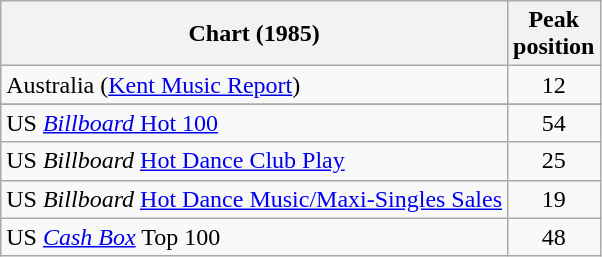<table class="wikitable sortable">
<tr>
<th>Chart (1985)</th>
<th>Peak<br>position</th>
</tr>
<tr>
<td>Australia (<a href='#'>Kent Music Report</a>)</td>
<td align="center">12</td>
</tr>
<tr>
</tr>
<tr>
</tr>
<tr>
</tr>
<tr>
</tr>
<tr>
<td>US <a href='#'><em>Billboard</em> Hot 100</a></td>
<td align="center">54</td>
</tr>
<tr>
<td>US <em>Billboard</em> <a href='#'>Hot Dance Club Play</a></td>
<td align="center">25</td>
</tr>
<tr>
<td>US <em>Billboard</em> <a href='#'>Hot Dance Music/Maxi-Singles Sales</a></td>
<td align="center">19</td>
</tr>
<tr>
<td>US <em><a href='#'>Cash Box</a></em> Top 100</td>
<td align="center">48</td>
</tr>
</table>
